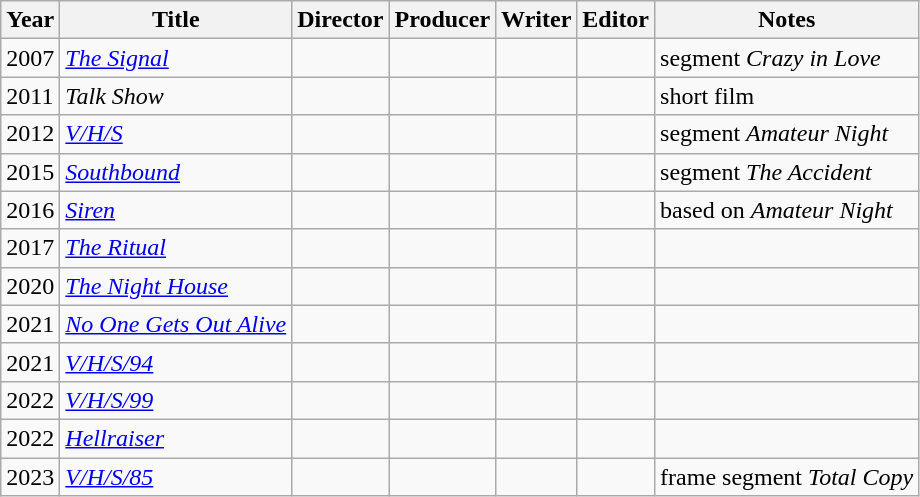<table class="wikitable">
<tr>
<th>Year</th>
<th>Title</th>
<th>Director</th>
<th>Producer</th>
<th>Writer</th>
<th>Editor</th>
<th>Notes</th>
</tr>
<tr>
<td>2007</td>
<td><em><a href='#'>The Signal</a></em></td>
<td></td>
<td></td>
<td></td>
<td></td>
<td>segment <em>Crazy in Love</em></td>
</tr>
<tr>
<td>2011</td>
<td><em>Talk Show</em></td>
<td></td>
<td></td>
<td></td>
<td></td>
<td>short film</td>
</tr>
<tr>
<td>2012</td>
<td><em><a href='#'>V/H/S</a></em></td>
<td></td>
<td></td>
<td></td>
<td></td>
<td>segment <em>Amateur Night</em></td>
</tr>
<tr>
<td>2015</td>
<td><em><a href='#'>Southbound</a></em></td>
<td></td>
<td></td>
<td></td>
<td></td>
<td>segment <em>The Accident</em></td>
</tr>
<tr>
<td>2016</td>
<td><em><a href='#'>Siren</a></em></td>
<td></td>
<td></td>
<td></td>
<td></td>
<td>based on <em>Amateur Night</em></td>
</tr>
<tr>
<td>2017</td>
<td><em><a href='#'>The Ritual</a></em></td>
<td></td>
<td></td>
<td></td>
<td></td>
<td></td>
</tr>
<tr>
<td>2020</td>
<td><em><a href='#'>The Night House</a></em></td>
<td></td>
<td></td>
<td></td>
<td></td>
<td></td>
</tr>
<tr>
<td>2021</td>
<td><em><a href='#'>No One Gets Out Alive</a></em></td>
<td></td>
<td></td>
<td></td>
<td></td>
<td></td>
</tr>
<tr>
<td>2021</td>
<td><em><a href='#'>V/H/S/94</a></em></td>
<td></td>
<td></td>
<td></td>
<td></td>
<td></td>
</tr>
<tr>
<td>2022</td>
<td><em><a href='#'>V/H/S/99</a></em></td>
<td></td>
<td></td>
<td></td>
<td></td>
<td></td>
</tr>
<tr>
<td>2022</td>
<td><em><a href='#'>Hellraiser</a></em></td>
<td></td>
<td></td>
<td></td>
<td></td>
<td></td>
</tr>
<tr>
<td>2023</td>
<td><em><a href='#'>V/H/S/85</a></em></td>
<td></td>
<td></td>
<td></td>
<td></td>
<td>frame segment <em>Total Copy</em></td>
</tr>
</table>
